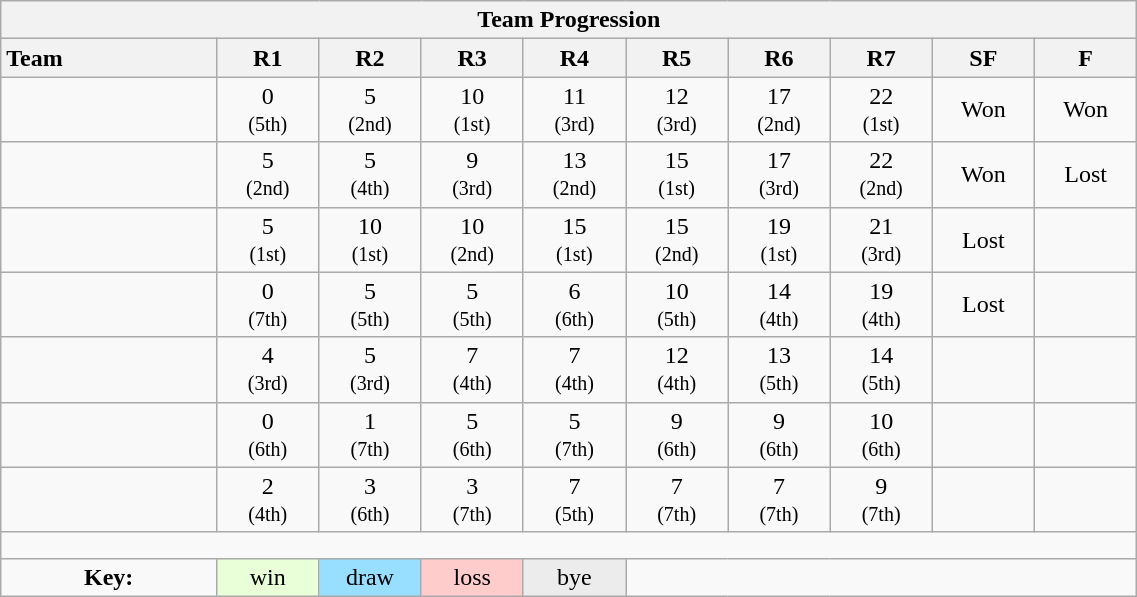<table class="wikitable" style="text-align:center; width:60%;">
<tr>
<th colspan="100%" cellpadding="0" cellspacing="0">Team Progression</th>
</tr>
<tr>
<th style="text-align:left; width:19%;">Team</th>
<th style="width:9%;">R1</th>
<th style="width:9%;">R2</th>
<th style="width:9%;">R3</th>
<th style="width:9%;">R4</th>
<th style="width:9%;">R5</th>
<th style="width:9%;">R6</th>
<th style="width:9%;">R7</th>
<th style="width:9%;">SF</th>
<th style="width:9%;">F</th>
</tr>
<tr>
<td style="text-align:left;"></td>
<td>0 <br> <small>(5th)</small></td>
<td>5 <br> <small>(2nd)</small></td>
<td>10 <br> <small>(1st)</small></td>
<td>11 <br> <small>(3rd)</small></td>
<td>12 <br> <small>(3rd)</small></td>
<td>17 <br> <small>(2nd)</small></td>
<td>22 <br> <small>(1st)</small></td>
<td>Won</td>
<td>Won</td>
</tr>
<tr>
<td style="text-align:left;"></td>
<td>5 <br> <small>(2nd)</small></td>
<td>5 <br> <small>(4th)</small></td>
<td>9 <br> <small>(3rd)</small></td>
<td>13 <br> <small>(2nd)</small></td>
<td>15 <br> <small>(1st)</small></td>
<td>17 <br> <small>(3rd)</small></td>
<td>22 <br> <small>(2nd)</small></td>
<td>Won</td>
<td>Lost</td>
</tr>
<tr>
<td style="text-align:left;"></td>
<td>5 <br> <small>(1st)</small></td>
<td>10 <br> <small>(1st)</small></td>
<td>10 <br> <small>(2nd)</small></td>
<td>15 <br> <small>(1st)</small></td>
<td>15 <br> <small>(2nd)</small></td>
<td>19 <br> <small>(1st)</small></td>
<td>21 <br> <small>(3rd)</small></td>
<td>Lost</td>
<td> </td>
</tr>
<tr>
<td style="text-align:left;"></td>
<td>0 <br> <small>(7th)</small></td>
<td>5 <br> <small>(5th)</small></td>
<td>5 <br> <small>(5th)</small></td>
<td>6 <br> <small>(6th)</small></td>
<td>10 <br> <small>(5th)</small></td>
<td>14 <br> <small>(4th)</small></td>
<td>19 <br> <small>(4th)</small></td>
<td>Lost</td>
<td> </td>
</tr>
<tr>
<td style="text-align:left;"></td>
<td>4 <br> <small>(3rd)</small></td>
<td>5 <br> <small>(3rd)</small></td>
<td>7 <br> <small>(4th)</small></td>
<td>7 <br> <small>(4th)</small></td>
<td>12 <br> <small>(4th)</small></td>
<td>13 <br> <small>(5th)</small></td>
<td>14 <br> <small>(5th)</small></td>
<td> </td>
<td> </td>
</tr>
<tr>
<td style="text-align:left;"></td>
<td>0 <br> <small>(6th)</small></td>
<td>1 <br> <small>(7th)</small></td>
<td>5 <br> <small>(6th)</small></td>
<td>5 <br> <small>(7th)</small></td>
<td>9 <br> <small>(6th)</small></td>
<td>9 <br> <small>(6th)</small></td>
<td>10 <br> <small>(6th)</small></td>
<td> </td>
<td> </td>
</tr>
<tr>
<td style="text-align:left;"></td>
<td>2 <br> <small>(4th)</small></td>
<td>3 <br> <small>(6th)</small></td>
<td>3 <br> <small>(7th)</small></td>
<td>7 <br> <small>(5th)</small></td>
<td>7 <br> <small>(7th)</small></td>
<td>7 <br> <small>(7th)</small></td>
<td>9 <br> <small>(7th)</small></td>
<td> </td>
<td> </td>
</tr>
<tr>
<td colspan="100%" style="text-align:center; height: 10px;"></td>
</tr>
<tr>
<td><strong>Key:</strong></td>
<td style="background:#E8FFD8;">win</td>
<td style="background:#97DEFF;">draw</td>
<td style="background:#FFCCCC;">loss</td>
<td style="background:#ECECEC;">bye</td>
<td colspan="100%"></td>
</tr>
</table>
